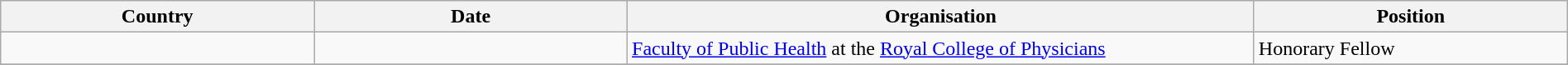<table class="wikitable" style="width:100%;">
<tr>
<th style="width:20%;">Country</th>
<th style="width:20%;">Date</th>
<th style="width:40%;">Organisation</th>
<th style="width:20%;">Position</th>
</tr>
<tr>
<td></td>
<td></td>
<td><a href='#'>Faculty of Public Health</a> at the <a href='#'>Royal College of Physicians</a></td>
<td>Honorary Fellow</td>
</tr>
<tr>
</tr>
</table>
